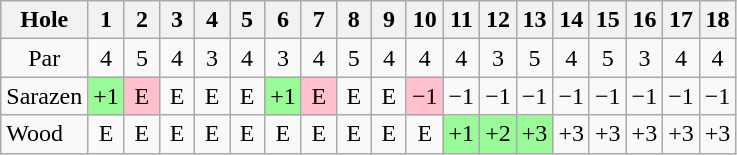<table class="wikitable" style="text-align:center">
<tr>
<th>Hole</th>
<th> 1 </th>
<th> 2 </th>
<th> 3 </th>
<th> 4 </th>
<th> 5 </th>
<th> 6 </th>
<th> 7 </th>
<th> 8 </th>
<th> 9 </th>
<th>10</th>
<th>11</th>
<th>12</th>
<th>13</th>
<th>14</th>
<th>15</th>
<th>16</th>
<th>17</th>
<th>18</th>
</tr>
<tr>
<td>Par</td>
<td>4</td>
<td>5</td>
<td>4</td>
<td>3</td>
<td>4</td>
<td>3</td>
<td>4</td>
<td>5</td>
<td>4</td>
<td>4</td>
<td>4</td>
<td>3</td>
<td>5</td>
<td>4</td>
<td>5</td>
<td>3</td>
<td>4</td>
<td>4</td>
</tr>
<tr>
<td align=left> Sarazen</td>
<td style="background: PaleGreen;">+1</td>
<td style="background: Pink;">E</td>
<td>E</td>
<td>E</td>
<td>E</td>
<td style="background: PaleGreen;">+1</td>
<td style="background: Pink;">E</td>
<td>E</td>
<td>E</td>
<td style="background: Pink;">−1</td>
<td>−1</td>
<td>−1</td>
<td>−1</td>
<td>−1</td>
<td>−1</td>
<td>−1</td>
<td>−1</td>
<td>−1</td>
</tr>
<tr>
<td align=left> Wood</td>
<td>E</td>
<td>E</td>
<td>E</td>
<td>E</td>
<td>E</td>
<td>E</td>
<td>E</td>
<td>E</td>
<td>E</td>
<td>E</td>
<td style="background: PaleGreen;">+1</td>
<td style="background: PaleGreen;">+2</td>
<td style="background: PaleGreen;">+3</td>
<td>+3</td>
<td>+3</td>
<td>+3</td>
<td>+3</td>
<td>+3</td>
</tr>
</table>
